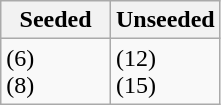<table class="wikitable">
<tr>
<th width=50%>Seeded</th>
<th width=50%>Unseeded</th>
</tr>
<tr>
<td> (6)<br> (8)</td>
<td> (12)<br> (15)</td>
</tr>
</table>
